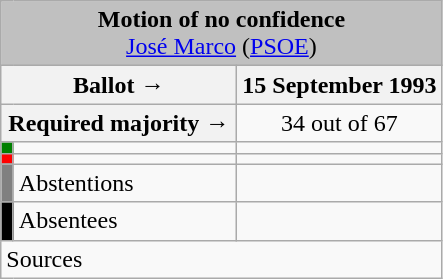<table class="wikitable" style="text-align:center;">
<tr>
<td colspan="3" align="center" bgcolor="#C0C0C0"><strong>Motion of no confidence</strong><br><a href='#'>José Marco</a> (<a href='#'>PSOE</a>)</td>
</tr>
<tr>
<th colspan="2" width="150px">Ballot →</th>
<th>15 September 1993</th>
</tr>
<tr>
<th colspan="2">Required majority →</th>
<td>34 out of 67 </td>
</tr>
<tr>
<th width="1px" style="background:green;"></th>
<td align="left"></td>
<td></td>
</tr>
<tr>
<th style="color:inherit;background:red;"></th>
<td align="left"></td>
<td></td>
</tr>
<tr>
<th style="color:inherit;background:gray;"></th>
<td align="left"><span>Abstentions</span></td>
<td></td>
</tr>
<tr>
<th style="color:inherit;background:black;"></th>
<td align="left"><span>Absentees</span></td>
<td></td>
</tr>
<tr>
<td align="left" colspan="3">Sources</td>
</tr>
</table>
